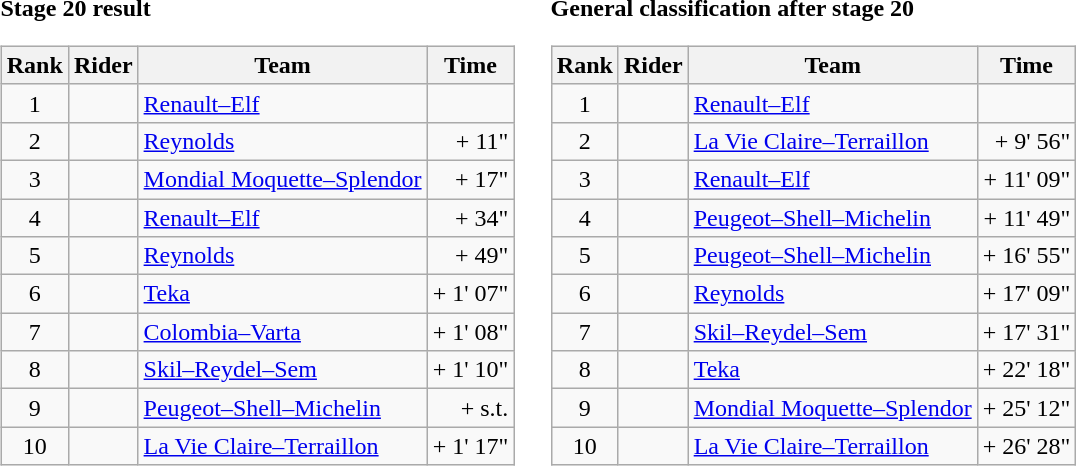<table>
<tr>
<td><strong>Stage 20 result</strong><br><table class="wikitable">
<tr>
<th scope="col">Rank</th>
<th scope="col">Rider</th>
<th scope="col">Team</th>
<th scope="col">Time</th>
</tr>
<tr>
<td style="text-align:center;">1</td>
<td> </td>
<td><a href='#'>Renault–Elf</a></td>
<td style="text-align:right;"></td>
</tr>
<tr>
<td style="text-align:center;">2</td>
<td></td>
<td><a href='#'>Reynolds</a></td>
<td style="text-align:right;">+ 11"</td>
</tr>
<tr>
<td style="text-align:center;">3</td>
<td></td>
<td><a href='#'>Mondial Moquette–Splendor</a></td>
<td style="text-align:right;">+ 17"</td>
</tr>
<tr>
<td style="text-align:center;">4</td>
<td></td>
<td><a href='#'>Renault–Elf</a></td>
<td style="text-align:right;">+ 34"</td>
</tr>
<tr>
<td style="text-align:center;">5</td>
<td></td>
<td><a href='#'>Reynolds</a></td>
<td style="text-align:right;">+ 49"</td>
</tr>
<tr>
<td style="text-align:center;">6</td>
<td></td>
<td><a href='#'>Teka</a></td>
<td style="text-align:right;">+ 1' 07"</td>
</tr>
<tr>
<td style="text-align:center;">7</td>
<td></td>
<td><a href='#'>Colombia–Varta</a></td>
<td style="text-align:right;">+ 1' 08"</td>
</tr>
<tr>
<td style="text-align:center;">8</td>
<td></td>
<td><a href='#'>Skil–Reydel–Sem</a></td>
<td style="text-align:right;">+ 1' 10"</td>
</tr>
<tr>
<td style="text-align:center;">9</td>
<td></td>
<td><a href='#'>Peugeot–Shell–Michelin</a></td>
<td style="text-align:right;">+ s.t.</td>
</tr>
<tr>
<td style="text-align:center;">10</td>
<td></td>
<td><a href='#'>La Vie Claire–Terraillon</a></td>
<td style="text-align:right;">+ 1' 17"</td>
</tr>
</table>
</td>
<td></td>
<td><strong>General classification after stage 20</strong><br><table class="wikitable">
<tr>
<th scope="col">Rank</th>
<th scope="col">Rider</th>
<th scope="col">Team</th>
<th scope="col">Time</th>
</tr>
<tr>
<td style="text-align:center;">1</td>
<td> </td>
<td><a href='#'>Renault–Elf</a></td>
<td style="text-align:right;"></td>
</tr>
<tr>
<td style="text-align:center;">2</td>
<td></td>
<td><a href='#'>La Vie Claire–Terraillon</a></td>
<td style="text-align:right;">+ 9' 56"</td>
</tr>
<tr>
<td style="text-align:center;">3</td>
<td></td>
<td><a href='#'>Renault–Elf</a></td>
<td style="text-align:right;">+ 11' 09"</td>
</tr>
<tr>
<td style="text-align:center;">4</td>
<td></td>
<td><a href='#'>Peugeot–Shell–Michelin</a></td>
<td style="text-align:right;">+ 11' 49"</td>
</tr>
<tr>
<td style="text-align:center;">5</td>
<td></td>
<td><a href='#'>Peugeot–Shell–Michelin</a></td>
<td style="text-align:right;">+ 16' 55"</td>
</tr>
<tr>
<td style="text-align:center;">6</td>
<td></td>
<td><a href='#'>Reynolds</a></td>
<td style="text-align:right;">+ 17' 09"</td>
</tr>
<tr>
<td style="text-align:center;">7</td>
<td></td>
<td><a href='#'>Skil–Reydel–Sem</a></td>
<td style="text-align:right;">+ 17' 31"</td>
</tr>
<tr>
<td style="text-align:center;">8</td>
<td></td>
<td><a href='#'>Teka</a></td>
<td style="text-align:right;">+ 22' 18"</td>
</tr>
<tr>
<td style="text-align:center;">9</td>
<td></td>
<td><a href='#'>Mondial Moquette–Splendor</a></td>
<td style="text-align:right;">+ 25' 12"</td>
</tr>
<tr>
<td style="text-align:center;">10</td>
<td></td>
<td><a href='#'>La Vie Claire–Terraillon</a></td>
<td style="text-align:right;">+ 26' 28"</td>
</tr>
</table>
</td>
</tr>
</table>
